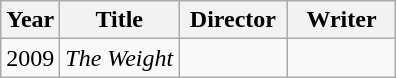<table class="wikitable">
<tr>
<th>Year</th>
<th>Title</th>
<th width=65>Director</th>
<th width=65>Writer</th>
</tr>
<tr>
<td>2009</td>
<td><em>The Weight</em></td>
<td></td>
<td></td>
</tr>
</table>
